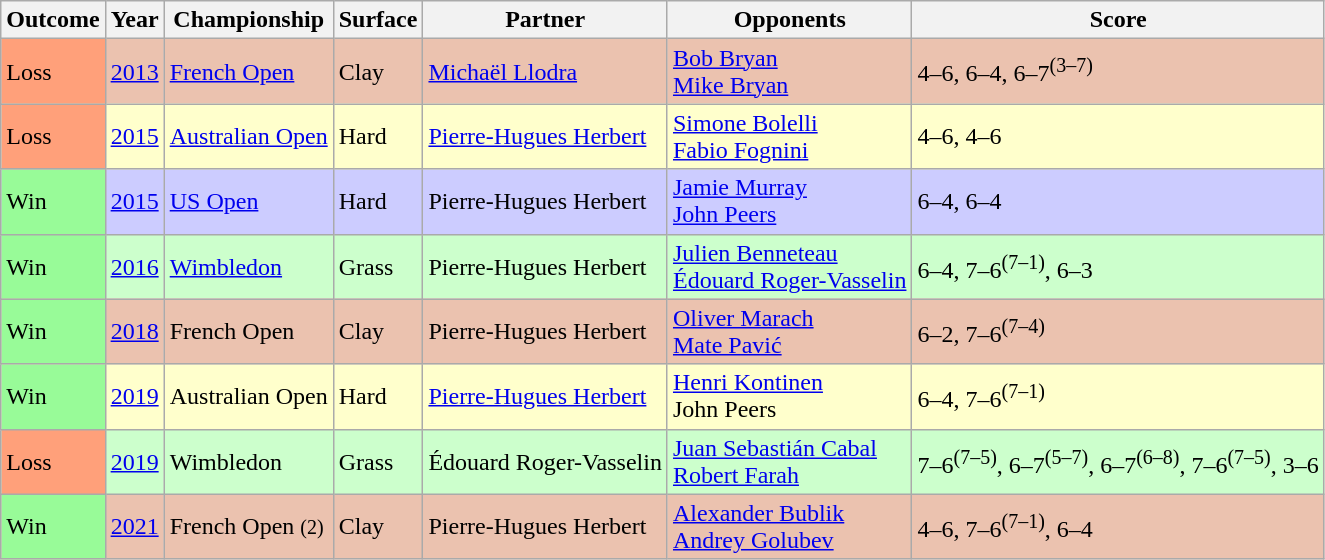<table class="sortable wikitable">
<tr>
<th>Outcome</th>
<th>Year</th>
<th>Championship</th>
<th>Surface</th>
<th>Partner</th>
<th>Opponents</th>
<th class=unsortable>Score</th>
</tr>
<tr style=background:#ebc2af>
<td bgcolor=FFA07A>Loss</td>
<td><a href='#'>2013</a></td>
<td><a href='#'>French Open</a></td>
<td>Clay</td>
<td> <a href='#'>Michaël Llodra</a></td>
<td> <a href='#'>Bob Bryan</a><br> <a href='#'>Mike Bryan</a></td>
<td>4–6, 6–4, 6–7<sup>(3–7)</sup></td>
</tr>
<tr style=background:#ffc>
<td bgcolor=FFA07A>Loss</td>
<td><a href='#'>2015</a></td>
<td><a href='#'>Australian Open</a></td>
<td>Hard</td>
<td> <a href='#'>Pierre-Hugues Herbert</a></td>
<td> <a href='#'>Simone Bolelli</a> <br> <a href='#'>Fabio Fognini</a></td>
<td>4–6, 4–6</td>
</tr>
<tr style=background:#ccf>
<td bgcolor=98FB98>Win</td>
<td><a href='#'>2015</a></td>
<td><a href='#'>US Open</a></td>
<td>Hard</td>
<td> Pierre-Hugues Herbert</td>
<td> <a href='#'>Jamie Murray</a><br> <a href='#'>John Peers</a></td>
<td>6–4, 6–4</td>
</tr>
<tr style=background:#cfc>
<td bgcolor=98FB98>Win</td>
<td><a href='#'>2016</a></td>
<td><a href='#'>Wimbledon</a></td>
<td>Grass</td>
<td> Pierre-Hugues Herbert</td>
<td> <a href='#'>Julien Benneteau</a><br> <a href='#'>Édouard Roger-Vasselin</a></td>
<td>6–4, 7–6<sup>(7–1)</sup>, 6–3</td>
</tr>
<tr style=background:#ebc2af>
<td bgcolor=98FB98>Win</td>
<td><a href='#'>2018</a></td>
<td>French Open</td>
<td>Clay</td>
<td> Pierre-Hugues Herbert</td>
<td> <a href='#'>Oliver Marach</a><br> <a href='#'>Mate Pavić</a></td>
<td>6–2, 7–6<sup>(7–4)</sup></td>
</tr>
<tr style=background:#ffc>
<td bgcolor=98FB98>Win</td>
<td><a href='#'>2019</a></td>
<td>Australian Open</td>
<td>Hard</td>
<td> <a href='#'>Pierre-Hugues Herbert</a></td>
<td> <a href='#'>Henri Kontinen</a> <br> John Peers</td>
<td>6–4, 7–6<sup>(7–1)</sup></td>
</tr>
<tr style=background:#cfc>
<td bgcolor=FFA07A>Loss</td>
<td><a href='#'>2019</a></td>
<td>Wimbledon</td>
<td>Grass</td>
<td> Édouard Roger-Vasselin</td>
<td> <a href='#'>Juan Sebastián Cabal</a><br> <a href='#'>Robert Farah</a></td>
<td>7–6<sup>(7–5)</sup>, 6–7<sup>(5–7)</sup>, 6–7<sup>(6–8)</sup>, 7–6<sup>(7–5)</sup>, 3–6</td>
</tr>
<tr style=background:#ebc2af>
<td bgcolor=98FB98>Win</td>
<td><a href='#'>2021</a></td>
<td>French Open <small>(2)</small></td>
<td>Clay</td>
<td> Pierre-Hugues Herbert</td>
<td> <a href='#'>Alexander Bublik</a> <br>  <a href='#'>Andrey Golubev</a></td>
<td>4–6, 7–6<sup>(7–1)</sup>, 6–4</td>
</tr>
</table>
